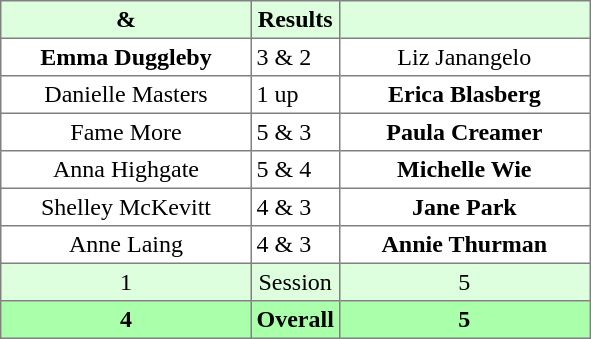<table border="1" cellpadding="3" style="border-collapse: collapse; text-align:center;">
<tr style="background:#ddffdd;">
<th width=160> & </th>
<th>Results</th>
<th width=160></th>
</tr>
<tr>
<td><strong>Emma Duggleby</strong></td>
<td align=left> 3 & 2</td>
<td>Liz Janangelo</td>
</tr>
<tr>
<td>Danielle Masters</td>
<td align=left> 1 up</td>
<td><strong>Erica Blasberg</strong></td>
</tr>
<tr>
<td>Fame More</td>
<td align=left> 5 & 3</td>
<td><strong>Paula Creamer</strong></td>
</tr>
<tr>
<td>Anna Highgate</td>
<td align=left> 5 & 4</td>
<td><strong>Michelle Wie</strong></td>
</tr>
<tr>
<td>Shelley McKevitt</td>
<td align=left> 4 & 3</td>
<td><strong>Jane Park</strong></td>
</tr>
<tr>
<td>Anne Laing</td>
<td align=left> 4 & 3</td>
<td><strong>Annie Thurman</strong></td>
</tr>
<tr style="background:#ddffdd;">
<td>1</td>
<td>Session</td>
<td>5</td>
</tr>
<tr style="background:#aaffaa;">
<th>4</th>
<th>Overall</th>
<th>5</th>
</tr>
</table>
